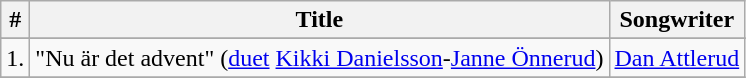<table class="wikitable">
<tr>
<th>#</th>
<th>Title</th>
<th>Songwriter</th>
</tr>
<tr bgcolor="#ebf5ff">
</tr>
<tr>
<td>1.</td>
<td>"Nu är det advent" (<a href='#'>duet</a> <a href='#'>Kikki Danielsson</a>-<a href='#'>Janne Önnerud</a>)</td>
<td><a href='#'>Dan Attlerud</a></td>
</tr>
<tr>
</tr>
</table>
